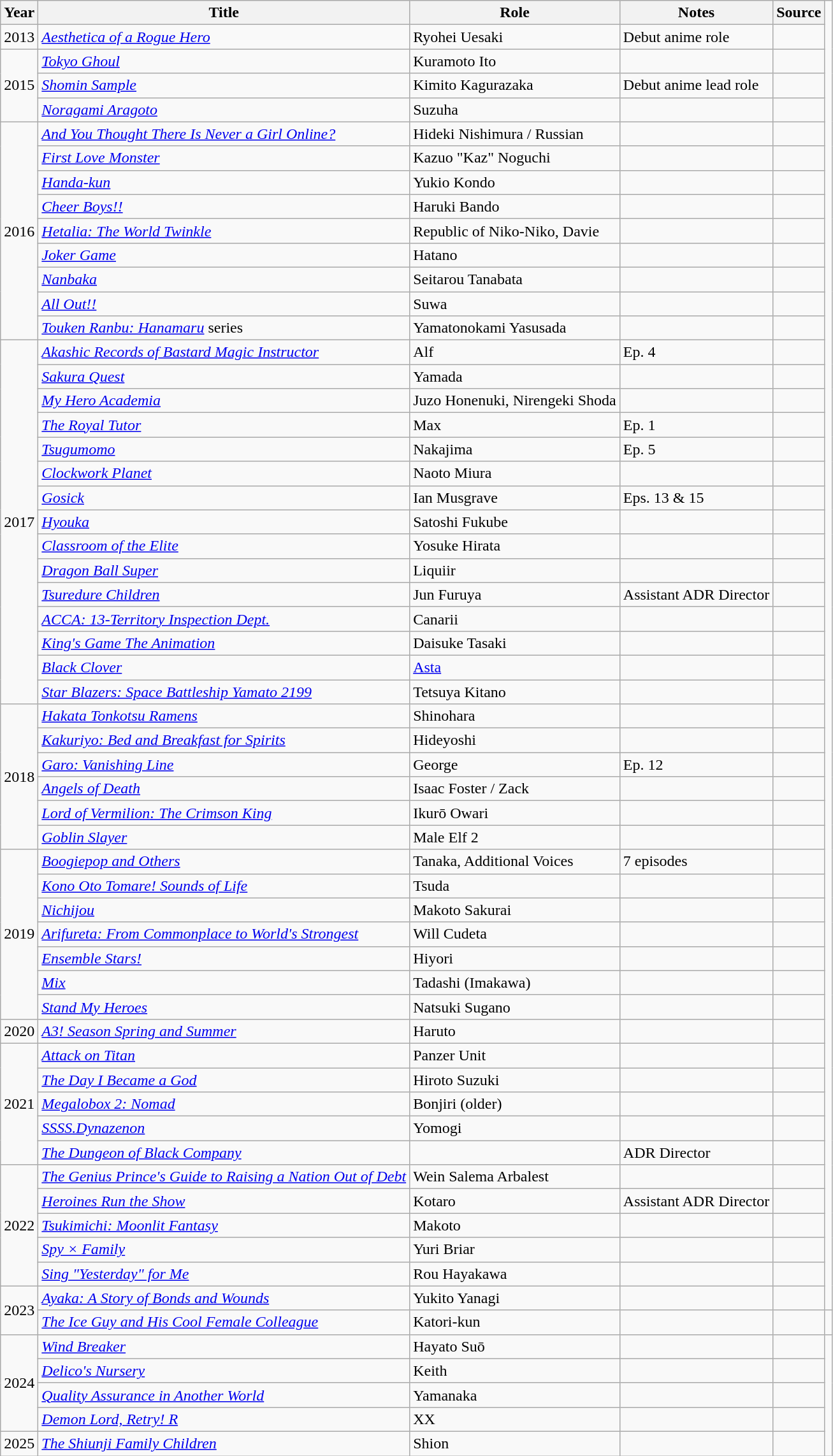<table class="wikitable sortable mw-collapsible plainrowheaders">
<tr>
<th>Year</th>
<th>Title</th>
<th>Role</th>
<th class="unsortable">Notes</th>
<th class="unsortable">Source</th>
</tr>
<tr>
<td>2013</td>
<td><em><a href='#'>Aesthetica of a Rogue Hero</a></em></td>
<td>Ryohei Uesaki</td>
<td>Debut anime role</td>
<td></td>
</tr>
<tr>
<td rowspan="3">2015</td>
<td><em><a href='#'>Tokyo Ghoul</a></em></td>
<td>Kuramoto Ito</td>
<td></td>
<td></td>
</tr>
<tr>
<td><em><a href='#'>Shomin Sample</a></em></td>
<td>Kimito Kagurazaka</td>
<td>Debut anime lead role</td>
<td></td>
</tr>
<tr>
<td><em><a href='#'>Noragami Aragoto</a></em></td>
<td>Suzuha</td>
<td></td>
<td></td>
</tr>
<tr>
<td rowspan="9">2016</td>
<td><em><a href='#'>And You Thought There Is Never a Girl Online?</a></em></td>
<td>Hideki Nishimura / Russian</td>
<td></td>
<td></td>
</tr>
<tr>
<td><em><a href='#'>First Love Monster</a></em></td>
<td>Kazuo "Kaz" Noguchi</td>
<td></td>
<td></td>
</tr>
<tr>
<td><em><a href='#'>Handa-kun</a></em></td>
<td>Yukio Kondo</td>
<td></td>
<td></td>
</tr>
<tr>
<td><em><a href='#'>Cheer Boys!!</a></em></td>
<td>Haruki Bando</td>
<td></td>
<td></td>
</tr>
<tr>
<td><em><a href='#'>Hetalia: The World Twinkle</a></em></td>
<td>Republic of Niko-Niko, Davie</td>
<td></td>
<td></td>
</tr>
<tr>
<td><em><a href='#'>Joker Game</a></em></td>
<td>Hatano</td>
<td></td>
<td></td>
</tr>
<tr>
<td><em><a href='#'>Nanbaka</a></em></td>
<td>Seitarou Tanabata</td>
<td></td>
<td></td>
</tr>
<tr>
<td><em><a href='#'>All Out!!</a></em></td>
<td>Suwa</td>
<td></td>
<td></td>
</tr>
<tr>
<td><em><a href='#'>Touken Ranbu: Hanamaru</a></em> series</td>
<td>Yamatonokami Yasusada</td>
<td></td>
<td></td>
</tr>
<tr>
<td rowspan="15">2017</td>
<td><em><a href='#'>Akashic Records of Bastard Magic Instructor</a></em></td>
<td>Alf</td>
<td>Ep. 4</td>
<td></td>
</tr>
<tr>
<td><em><a href='#'>Sakura Quest</a></em></td>
<td>Yamada</td>
<td></td>
<td></td>
</tr>
<tr>
<td><em><a href='#'>My Hero Academia</a></em></td>
<td>Juzo Honenuki, Nirengeki Shoda</td>
<td></td>
<td></td>
</tr>
<tr>
<td><em><a href='#'>The Royal Tutor</a></em></td>
<td>Max</td>
<td>Ep. 1</td>
<td></td>
</tr>
<tr>
<td><em><a href='#'>Tsugumomo</a></em></td>
<td>Nakajima</td>
<td>Ep. 5</td>
<td></td>
</tr>
<tr>
<td><em><a href='#'>Clockwork Planet</a></em></td>
<td>Naoto Miura</td>
<td></td>
<td></td>
</tr>
<tr>
<td><em><a href='#'>Gosick</a></em></td>
<td>Ian Musgrave</td>
<td>Eps. 13 & 15</td>
<td></td>
</tr>
<tr>
<td><em><a href='#'>Hyouka</a></em></td>
<td>Satoshi Fukube</td>
<td></td>
<td></td>
</tr>
<tr>
<td><em><a href='#'>Classroom of the Elite</a></em></td>
<td>Yosuke Hirata</td>
<td></td>
<td></td>
</tr>
<tr>
<td><em><a href='#'>Dragon Ball Super</a></em></td>
<td>Liquiir</td>
<td></td>
<td></td>
</tr>
<tr>
<td><em><a href='#'>Tsuredure Children</a></em></td>
<td>Jun Furuya</td>
<td>Assistant ADR Director</td>
<td></td>
</tr>
<tr>
<td><em><a href='#'>ACCA: 13-Territory Inspection Dept.</a></em></td>
<td>Canarii</td>
<td></td>
<td></td>
</tr>
<tr>
<td><em><a href='#'>King's Game The Animation</a></em></td>
<td>Daisuke Tasaki</td>
<td></td>
<td></td>
</tr>
<tr>
<td><em><a href='#'>Black Clover</a></em></td>
<td><a href='#'>Asta</a></td>
<td></td>
<td></td>
</tr>
<tr>
<td><em><a href='#'>Star Blazers: Space Battleship Yamato 2199</a></em></td>
<td>Tetsuya Kitano</td>
<td></td>
<td></td>
</tr>
<tr>
<td rowspan="6">2018</td>
<td><em><a href='#'>Hakata Tonkotsu Ramens</a></em></td>
<td>Shinohara</td>
<td></td>
<td></td>
</tr>
<tr>
<td><em><a href='#'>Kakuriyo: Bed and Breakfast for Spirits</a></em></td>
<td>Hideyoshi</td>
<td></td>
<td></td>
</tr>
<tr>
<td><em><a href='#'>Garo: Vanishing Line</a></em></td>
<td>George</td>
<td>Ep. 12</td>
<td></td>
</tr>
<tr>
<td><em><a href='#'>Angels of Death</a></em></td>
<td>Isaac Foster / Zack</td>
<td></td>
<td></td>
</tr>
<tr>
<td><em><a href='#'>Lord of Vermilion: The Crimson King</a></em></td>
<td>Ikurō Owari</td>
<td></td>
<td></td>
</tr>
<tr>
<td><em><a href='#'>Goblin Slayer</a></em></td>
<td>Male Elf 2</td>
<td></td>
<td></td>
</tr>
<tr>
<td rowspan="7">2019</td>
<td><a href='#'><em>Boogiepop and Others</em></a></td>
<td>Tanaka, Additional Voices</td>
<td>7 episodes</td>
<td></td>
</tr>
<tr>
<td><em><a href='#'>Kono Oto Tomare! Sounds of Life</a></em></td>
<td>Tsuda</td>
<td></td>
<td></td>
</tr>
<tr>
<td><em><a href='#'>Nichijou</a></em></td>
<td>Makoto Sakurai</td>
<td></td>
<td></td>
</tr>
<tr>
<td><em><a href='#'>Arifureta: From Commonplace to World's Strongest</a></em></td>
<td>Will Cudeta</td>
<td></td>
<td></td>
</tr>
<tr>
<td><em><a href='#'>Ensemble Stars!</a></em></td>
<td>Hiyori</td>
<td></td>
<td></td>
</tr>
<tr>
<td><em><a href='#'>Mix</a></em></td>
<td>Tadashi (Imakawa)</td>
<td></td>
<td></td>
</tr>
<tr>
<td><em><a href='#'>Stand My Heroes</a></em></td>
<td>Natsuki Sugano</td>
<td></td>
<td></td>
</tr>
<tr>
<td>2020</td>
<td><em><a href='#'>A3! Season Spring and Summer</a></em></td>
<td>Haruto</td>
<td></td>
<td></td>
</tr>
<tr>
<td rowspan="5">2021</td>
<td><em><a href='#'>Attack on Titan</a></em></td>
<td>Panzer Unit</td>
<td></td>
<td></td>
</tr>
<tr>
<td><em><a href='#'>The Day I Became a God</a></em></td>
<td>Hiroto Suzuki</td>
<td></td>
<td></td>
</tr>
<tr>
<td><em><a href='#'>Megalobox 2: Nomad</a></em></td>
<td>Bonjiri (older)</td>
<td></td>
<td></td>
</tr>
<tr>
<td><em><a href='#'>SSSS.Dynazenon</a></em></td>
<td>Yomogi</td>
<td></td>
<td></td>
</tr>
<tr>
<td><em><a href='#'>The Dungeon of Black Company</a></em></td>
<td></td>
<td>ADR Director</td>
<td></td>
</tr>
<tr>
<td rowspan="5">2022</td>
<td><em><a href='#'>The Genius Prince's Guide to Raising a Nation Out of Debt</a></em></td>
<td>Wein Salema Arbalest</td>
<td></td>
<td></td>
</tr>
<tr>
<td><em><a href='#'>Heroines Run the Show</a></em></td>
<td>Kotaro</td>
<td>Assistant ADR Director</td>
<td></td>
</tr>
<tr>
<td><em><a href='#'>Tsukimichi: Moonlit Fantasy</a></em></td>
<td>Makoto</td>
<td></td>
<td></td>
</tr>
<tr>
<td><em><a href='#'>Spy × Family</a></em></td>
<td>Yuri Briar</td>
<td></td>
<td></td>
</tr>
<tr>
<td><em><a href='#'>Sing "Yesterday" for Me</a></em></td>
<td>Rou Hayakawa</td>
<td></td>
<td></td>
</tr>
<tr>
<td rowspan="2">2023</td>
<td><em><a href='#'>Ayaka: A Story of Bonds and Wounds</a></em></td>
<td>Yukito Yanagi</td>
<td></td>
<td></td>
</tr>
<tr>
<td><em><a href='#'>The Ice Guy and His Cool Female Colleague</a></em></td>
<td>Katori-kun</td>
<td></td>
<td></td>
<td></td>
</tr>
<tr>
<td rowspan="4">2024</td>
<td><em><a href='#'>Wind Breaker</a></em></td>
<td>Hayato Suō</td>
<td></td>
<td></td>
</tr>
<tr>
<td><em><a href='#'>Delico's Nursery</a></em></td>
<td>Keith</td>
<td></td>
<td></td>
</tr>
<tr>
<td><em><a href='#'>Quality Assurance in Another World</a></em></td>
<td>Yamanaka</td>
<td></td>
<td></td>
</tr>
<tr>
<td><em><a href='#'>Demon Lord, Retry! R</a></em></td>
<td>XX</td>
<td></td>
<td></td>
</tr>
<tr>
<td>2025</td>
<td><em><a href='#'>The Shiunji Family Children</a></em></td>
<td>Shion</td>
<td></td>
<td></td>
</tr>
</table>
